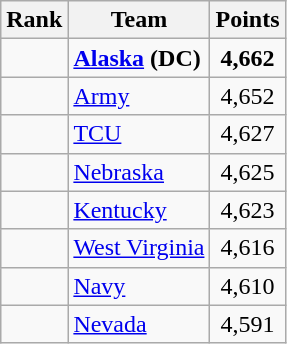<table class="wikitable sortable" style="text-align:center">
<tr>
<th>Rank</th>
<th>Team</th>
<th>Points</th>
</tr>
<tr>
<td></td>
<td align=left><strong><a href='#'>Alaska</a></strong> <strong>(DC)</strong></td>
<td><strong>4,662</strong></td>
</tr>
<tr>
<td></td>
<td align=left><a href='#'>Army</a></td>
<td>4,652</td>
</tr>
<tr>
<td></td>
<td align=left><a href='#'>TCU</a></td>
<td>4,627</td>
</tr>
<tr>
<td></td>
<td align=left><a href='#'>Nebraska</a></td>
<td>4,625</td>
</tr>
<tr>
<td></td>
<td align=left><a href='#'>Kentucky</a></td>
<td>4,623</td>
</tr>
<tr>
<td></td>
<td align=left><a href='#'>West Virginia</a></td>
<td>4,616</td>
</tr>
<tr>
<td></td>
<td align=left><a href='#'>Navy</a></td>
<td>4,610</td>
</tr>
<tr>
<td></td>
<td align=left><a href='#'>Nevada</a></td>
<td>4,591</td>
</tr>
</table>
